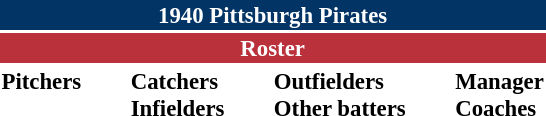<table class="toccolours" style="font-size: 95%;">
<tr>
<th colspan="10" style="background-color: #023465; color: white; text-align: center;">1940 Pittsburgh Pirates</th>
</tr>
<tr>
<td colspan="10" style="background-color: #ba313c; color: white; text-align: center;"><strong>Roster</strong></td>
</tr>
<tr>
<td valign="top"><strong>Pitchers</strong><br>












</td>
<td width="25px"></td>
<td valign="top"><strong>Catchers</strong><br>





<strong>Infielders</strong>







</td>
<td width="25px"></td>
<td valign="top"><strong>Outfielders</strong><br>






<strong>Other batters</strong>
</td>
<td width="25px"></td>
<td valign="top"><strong>Manager</strong><br>
<strong>Coaches</strong>


</td>
</tr>
</table>
